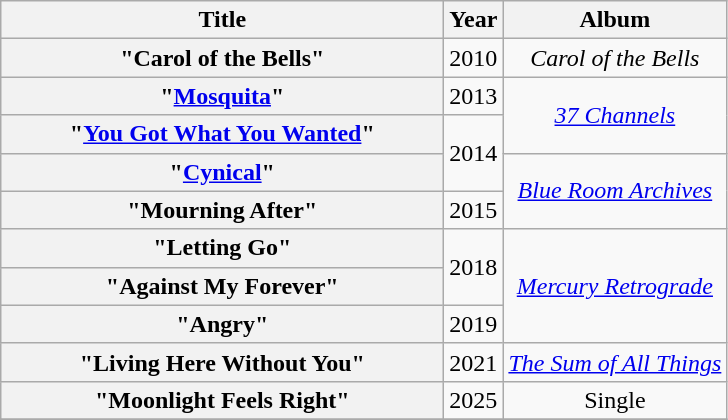<table class="wikitable plainrowheaders" style="text-align:center;">
<tr>
<th scope="col" rowspan="1" style="width:18em;">Title</th>
<th scope="col" rowspan="1">Year</th>
<th scope="col" rowspan="1">Album</th>
</tr>
<tr>
<th scope="row">"Carol of the Bells"</th>
<td>2010</td>
<td><em>Carol of the Bells</em></td>
</tr>
<tr>
<th scope="row">"<a href='#'>Mosquita</a>"</th>
<td>2013</td>
<td rowspan="2"><em><a href='#'>37 Channels</a></em></td>
</tr>
<tr>
<th scope="row">"<a href='#'>You Got What You Wanted</a>"</th>
<td rowspan="2">2014</td>
</tr>
<tr>
<th scope="row">"<a href='#'>Cynical</a>"</th>
<td rowspan="2"><em><a href='#'>Blue Room Archives</a></em></td>
</tr>
<tr>
<th scope="row">"Mourning After"</th>
<td>2015</td>
</tr>
<tr>
<th scope="row">"Letting Go"</th>
<td rowspan="2">2018</td>
<td rowspan="3"><em><a href='#'>Mercury Retrograde</a></em></td>
</tr>
<tr>
<th scope="row">"Against My Forever"</th>
</tr>
<tr>
<th scope="row">"Angry"</th>
<td>2019</td>
</tr>
<tr>
<th scope="row">"Living Here Without You"</th>
<td>2021</td>
<td><em><a href='#'>The Sum of All Things</a></em></td>
</tr>
<tr>
<th scope="row">"Moonlight Feels Right"</th>
<td>2025</td>
<td>Single</td>
</tr>
<tr>
</tr>
</table>
